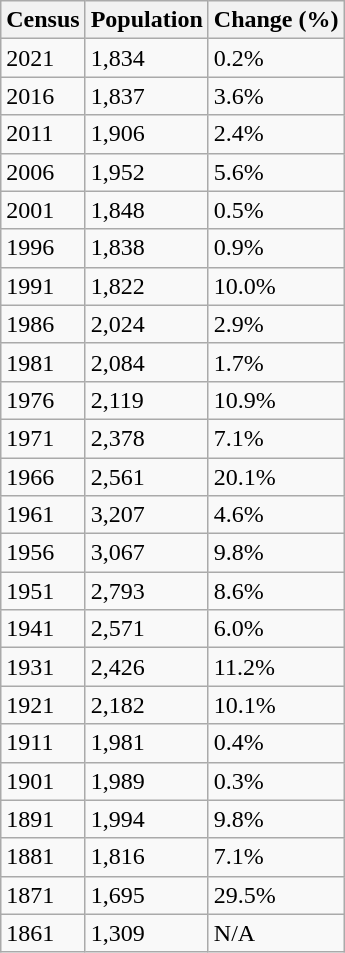<table class="wikitable">
<tr>
<th>Census</th>
<th>Population</th>
<th>Change (%)</th>
</tr>
<tr>
<td>2021</td>
<td>1,834</td>
<td> 0.2%</td>
</tr>
<tr>
<td>2016</td>
<td>1,837</td>
<td> 3.6%</td>
</tr>
<tr>
<td>2011</td>
<td>1,906</td>
<td> 2.4%</td>
</tr>
<tr>
<td>2006</td>
<td>1,952</td>
<td> 5.6%</td>
</tr>
<tr>
<td>2001</td>
<td>1,848</td>
<td> 0.5%</td>
</tr>
<tr>
<td>1996</td>
<td>1,838</td>
<td> 0.9%</td>
</tr>
<tr>
<td>1991</td>
<td>1,822</td>
<td> 10.0%</td>
</tr>
<tr>
<td>1986</td>
<td>2,024</td>
<td> 2.9%</td>
</tr>
<tr>
<td>1981</td>
<td>2,084</td>
<td> 1.7%</td>
</tr>
<tr>
<td>1976</td>
<td>2,119</td>
<td> 10.9%</td>
</tr>
<tr>
<td>1971</td>
<td>2,378</td>
<td> 7.1%</td>
</tr>
<tr>
<td>1966</td>
<td>2,561</td>
<td> 20.1%</td>
</tr>
<tr>
<td>1961</td>
<td>3,207</td>
<td> 4.6%</td>
</tr>
<tr>
<td>1956</td>
<td>3,067</td>
<td> 9.8%</td>
</tr>
<tr>
<td>1951</td>
<td>2,793</td>
<td> 8.6%</td>
</tr>
<tr>
<td>1941</td>
<td>2,571</td>
<td> 6.0%</td>
</tr>
<tr>
<td>1931</td>
<td>2,426</td>
<td> 11.2%</td>
</tr>
<tr>
<td>1921</td>
<td>2,182</td>
<td> 10.1%</td>
</tr>
<tr>
<td>1911</td>
<td>1,981</td>
<td> 0.4%</td>
</tr>
<tr>
<td>1901</td>
<td>1,989</td>
<td> 0.3%</td>
</tr>
<tr>
<td>1891</td>
<td>1,994</td>
<td> 9.8%</td>
</tr>
<tr>
<td>1881</td>
<td>1,816</td>
<td> 7.1%</td>
</tr>
<tr>
<td>1871</td>
<td>1,695</td>
<td> 29.5%</td>
</tr>
<tr>
<td>1861</td>
<td>1,309</td>
<td>N/A</td>
</tr>
</table>
